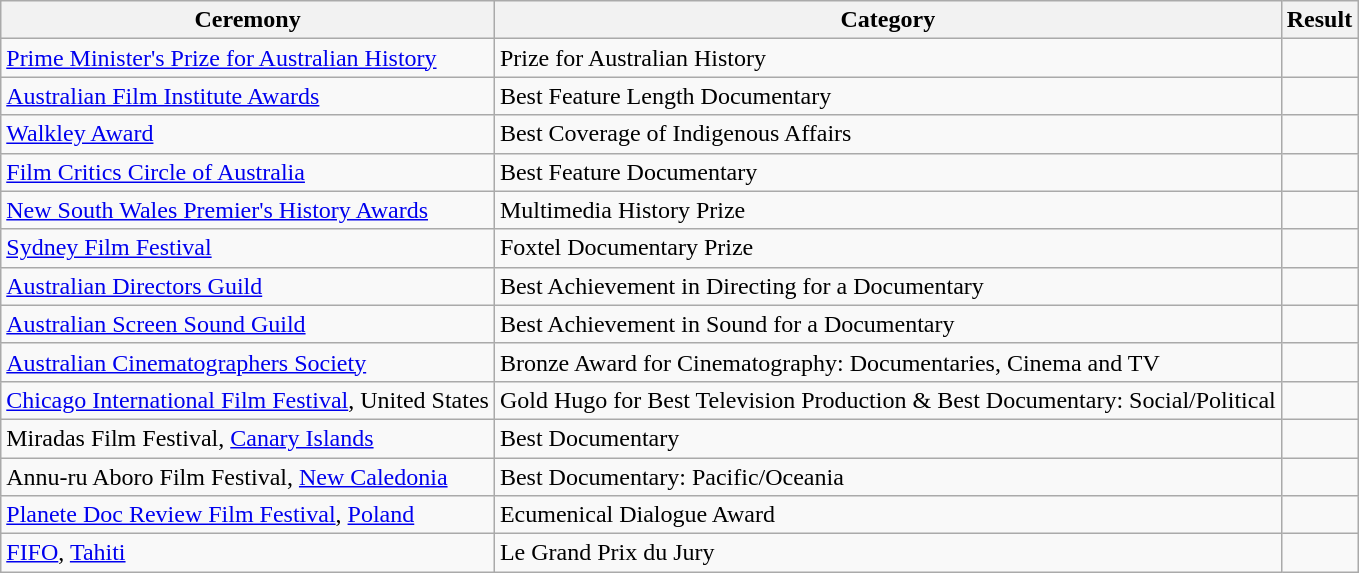<table class="wikitable" >
<tr>
<th>Ceremony</th>
<th>Category</th>
<th>Result</th>
</tr>
<tr>
<td><a href='#'>Prime Minister's Prize for Australian History</a></td>
<td>Prize for Australian History</td>
<td></td>
</tr>
<tr>
<td><a href='#'>Australian Film Institute Awards</a></td>
<td>Best Feature Length Documentary</td>
<td></td>
</tr>
<tr>
<td><a href='#'>Walkley Award</a></td>
<td>Best Coverage of Indigenous Affairs</td>
<td></td>
</tr>
<tr>
<td><a href='#'>Film Critics Circle of Australia</a></td>
<td>Best Feature Documentary</td>
<td></td>
</tr>
<tr>
<td><a href='#'>New South Wales Premier's History Awards</a></td>
<td>Multimedia History Prize</td>
<td></td>
</tr>
<tr>
<td><a href='#'>Sydney Film Festival</a></td>
<td>Foxtel Documentary Prize</td>
<td></td>
</tr>
<tr>
<td><a href='#'>Australian Directors Guild</a></td>
<td>Best Achievement in Directing for a Documentary</td>
<td></td>
</tr>
<tr>
<td><a href='#'>Australian Screen Sound Guild</a></td>
<td>Best Achievement in Sound for a Documentary</td>
<td></td>
</tr>
<tr>
<td><a href='#'>Australian Cinematographers Society</a></td>
<td>Bronze Award for Cinematography: Documentaries, Cinema and TV</td>
<td></td>
</tr>
<tr>
<td><a href='#'>Chicago International Film Festival</a>, United States</td>
<td>Gold Hugo for Best Television Production & Best Documentary: Social/Political</td>
<td></td>
</tr>
<tr>
<td>Miradas Film Festival, <a href='#'>Canary Islands</a></td>
<td>Best Documentary</td>
<td></td>
</tr>
<tr>
<td>Annu-ru Aboro Film Festival, <a href='#'>New Caledonia</a></td>
<td>Best Documentary: Pacific/Oceania</td>
<td></td>
</tr>
<tr>
<td><a href='#'>Planete Doc Review Film Festival</a>, <a href='#'>Poland</a></td>
<td>Ecumenical Dialogue Award</td>
<td></td>
</tr>
<tr>
<td><a href='#'>FIFO</a>, <a href='#'>Tahiti</a></td>
<td>Le Grand Prix du Jury</td>
<td></td>
</tr>
</table>
